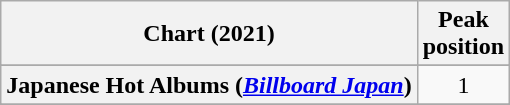<table class="wikitable sortable plainrowheaders" style="text-align:center">
<tr>
<th scope="col">Chart (2021)</th>
<th scope="col">Peak<br>position</th>
</tr>
<tr>
</tr>
<tr>
</tr>
<tr>
<th scope="row">Japanese Hot Albums (<em><a href='#'>Billboard Japan</a></em>)</th>
<td>1</td>
</tr>
<tr>
</tr>
<tr>
</tr>
</table>
